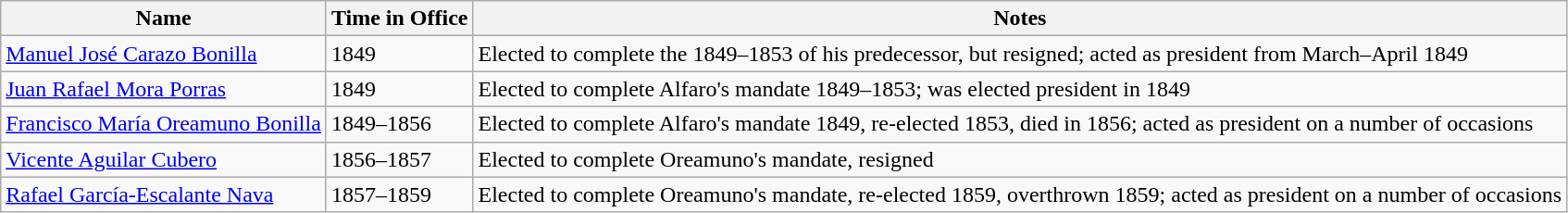<table class="wikitable">
<tr>
<th>Name</th>
<th>Time in Office</th>
<th>Notes</th>
</tr>
<tr>
<td><a href='#'>Manuel José Carazo Bonilla</a></td>
<td>1849</td>
<td>Elected to complete the 1849–1853 of his predecessor, but resigned; acted as president from March–April 1849</td>
</tr>
<tr>
<td><a href='#'>Juan Rafael Mora Porras</a></td>
<td>1849</td>
<td>Elected to complete Alfaro's mandate 1849–1853; was elected president in 1849</td>
</tr>
<tr>
<td><a href='#'>Francisco María Oreamuno Bonilla</a></td>
<td>1849–1856</td>
<td>Elected to complete Alfaro's mandate 1849, re-elected 1853, died in 1856; acted as president on a number of occasions</td>
</tr>
<tr>
<td><a href='#'>Vicente Aguilar Cubero</a></td>
<td>1856–1857</td>
<td>Elected to complete Oreamuno's mandate, resigned</td>
</tr>
<tr>
<td><a href='#'>Rafael García-Escalante Nava</a></td>
<td>1857–1859</td>
<td>Elected to complete Oreamuno's mandate, re-elected 1859, overthrown 1859; acted as president on a number of occasions</td>
</tr>
</table>
